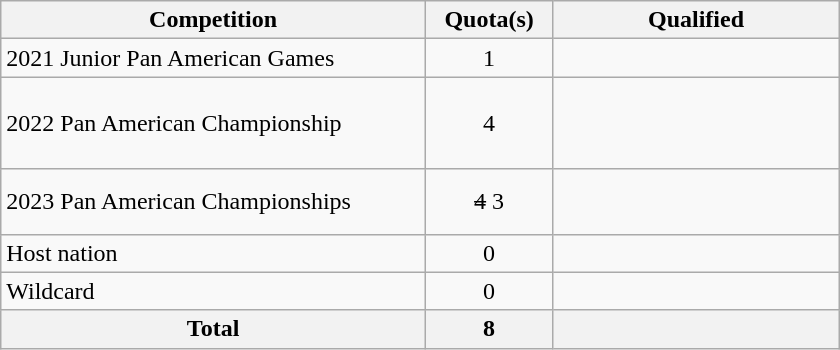<table class = "wikitable" width=560>
<tr>
<th width=300>Competition</th>
<th width=80>Quota(s)</th>
<th width=200>Qualified</th>
</tr>
<tr>
<td>2021 Junior Pan American Games</td>
<td align="center">1</td>
<td></td>
</tr>
<tr>
<td>2022 Pan American Championship</td>
<td align="center">4</td>
<td><br><br><br></td>
</tr>
<tr>
<td>2023 Pan American Championships</td>
<td align="center"><s>4</s> 3</td>
<td><br><br></td>
</tr>
<tr>
<td>Host nation</td>
<td align="center">0</td>
<td></td>
</tr>
<tr>
<td>Wildcard</td>
<td align="center">0</td>
<td></td>
</tr>
<tr>
<th>Total</th>
<th>8</th>
<th></th>
</tr>
</table>
